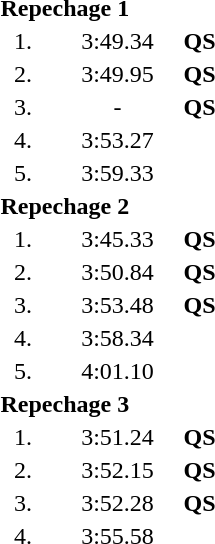<table style="text-align:center">
<tr>
<td colspan=4 align=left><strong>Repechage 1</strong></td>
</tr>
<tr>
<td width=30>1.</td>
<td align=left></td>
<td width=80>3:49.34</td>
<td><strong>QS</strong></td>
</tr>
<tr>
<td>2.</td>
<td align=left></td>
<td>3:49.95</td>
<td><strong>QS</strong></td>
</tr>
<tr>
<td>3.</td>
<td align=left></td>
<td>-</td>
<td><strong>QS</strong></td>
</tr>
<tr>
<td>4.</td>
<td align=left></td>
<td>3:53.27</td>
<td></td>
</tr>
<tr>
<td>5.</td>
<td align=left></td>
<td>3:59.33</td>
<td></td>
</tr>
<tr>
<td colspan=4 align=left><strong>Repechage 2</strong></td>
</tr>
<tr>
<td>1.</td>
<td align=left></td>
<td>3:45.33</td>
<td><strong>QS</strong></td>
</tr>
<tr>
<td>2.</td>
<td align=left></td>
<td>3:50.84</td>
<td><strong>QS</strong></td>
</tr>
<tr>
<td>3.</td>
<td align=left></td>
<td>3:53.48</td>
<td><strong>QS</strong></td>
</tr>
<tr>
<td>4.</td>
<td align=left></td>
<td>3:58.34</td>
<td></td>
</tr>
<tr>
<td>5.</td>
<td align=left></td>
<td>4:01.10</td>
<td></td>
</tr>
<tr>
<td colspan=4 align=left><strong>Repechage 3</strong></td>
</tr>
<tr>
<td>1.</td>
<td align=left></td>
<td>3:51.24</td>
<td><strong>QS</strong></td>
</tr>
<tr>
<td>2.</td>
<td align=left></td>
<td>3:52.15</td>
<td><strong>QS</strong></td>
</tr>
<tr>
<td>3.</td>
<td align=left></td>
<td>3:52.28</td>
<td><strong>QS</strong></td>
</tr>
<tr>
<td>4.</td>
<td align=left></td>
<td>3:55.58</td>
<td></td>
</tr>
</table>
